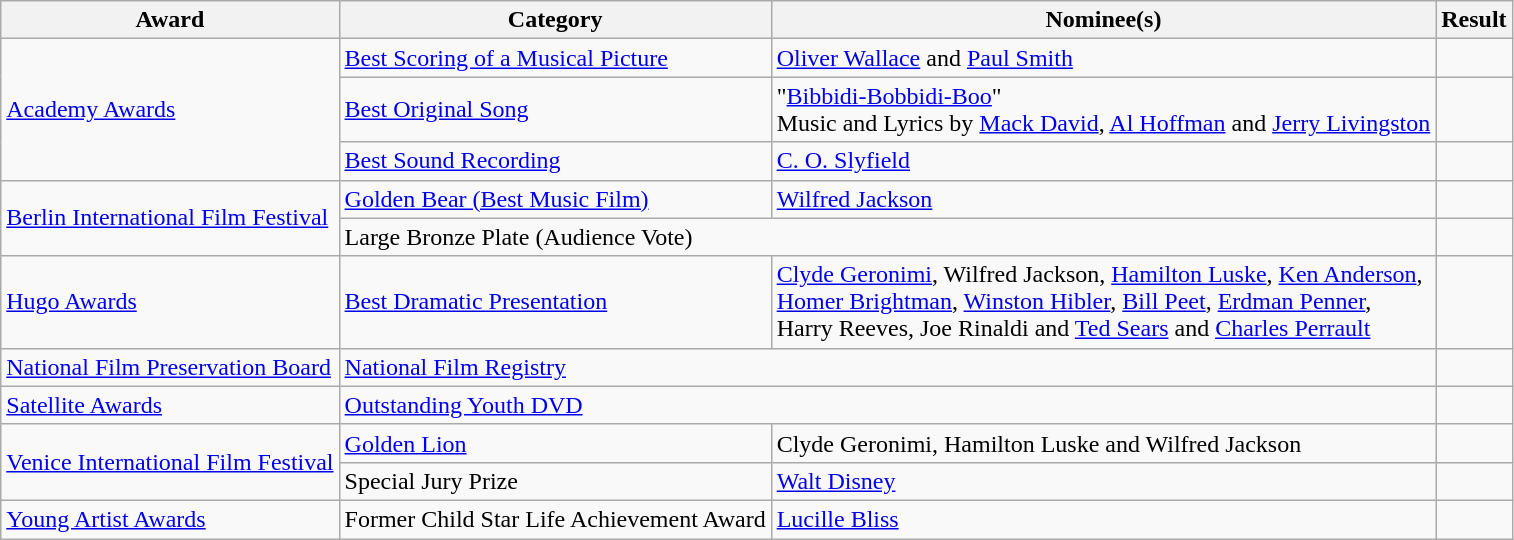<table class="wikitable plainrowheaders">
<tr>
<th>Award</th>
<th>Category</th>
<th>Nominee(s)</th>
<th>Result</th>
</tr>
<tr>
<td rowspan="3"><a href='#'>Academy Awards</a></td>
<td><a href='#'>Best Scoring of a Musical Picture</a></td>
<td><a href='#'>Oliver Wallace</a> and <a href='#'>Paul Smith</a></td>
<td></td>
</tr>
<tr>
<td><a href='#'>Best Original Song</a></td>
<td>"<a href='#'>Bibbidi-Bobbidi-Boo</a>"<br>Music and Lyrics by <a href='#'>Mack David</a>, <a href='#'>Al Hoffman</a> and <a href='#'>Jerry Livingston</a></td>
<td></td>
</tr>
<tr>
<td><a href='#'>Best Sound Recording</a></td>
<td><a href='#'>C. O. Slyfield</a></td>
<td></td>
</tr>
<tr>
<td rowspan="2"><a href='#'>Berlin International Film Festival</a></td>
<td><a href='#'>Golden Bear (Best Music Film)</a></td>
<td><a href='#'>Wilfred Jackson</a></td>
<td></td>
</tr>
<tr>
<td colspan="2">Large Bronze Plate (Audience Vote)</td>
<td></td>
</tr>
<tr>
<td><a href='#'>Hugo Awards</a></td>
<td><a href='#'>Best Dramatic Presentation</a></td>
<td><a href='#'>Clyde Geronimi</a>, Wilfred Jackson, <a href='#'>Hamilton Luske</a>, <a href='#'>Ken Anderson</a>,<br><a href='#'>Homer Brightman</a>, <a href='#'>Winston Hibler</a>, <a href='#'>Bill Peet</a>, <a href='#'>Erdman Penner</a>,<br>Harry Reeves, Joe Rinaldi and <a href='#'>Ted Sears</a> and <a href='#'>Charles Perrault</a></td>
<td></td>
</tr>
<tr>
<td><a href='#'>National Film Preservation Board</a></td>
<td colspan="2"><a href='#'>National Film Registry</a></td>
<td></td>
</tr>
<tr>
<td><a href='#'>Satellite Awards</a></td>
<td colspan="2"><a href='#'>Outstanding Youth DVD</a></td>
<td></td>
</tr>
<tr>
<td rowspan="2"><a href='#'>Venice International Film Festival</a></td>
<td><a href='#'>Golden Lion</a></td>
<td>Clyde Geronimi, Hamilton Luske and Wilfred Jackson</td>
<td></td>
</tr>
<tr>
<td>Special Jury Prize</td>
<td><a href='#'>Walt Disney</a></td>
<td></td>
</tr>
<tr>
<td><a href='#'>Young Artist Awards</a></td>
<td>Former Child Star Life Achievement Award</td>
<td><a href='#'>Lucille Bliss</a></td>
<td></td>
</tr>
</table>
